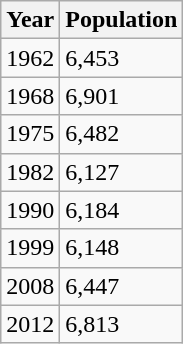<table class=wikitable>
<tr>
<th>Year</th>
<th>Population</th>
</tr>
<tr>
<td>1962</td>
<td>6,453</td>
</tr>
<tr>
<td>1968</td>
<td>6,901</td>
</tr>
<tr>
<td>1975</td>
<td>6,482</td>
</tr>
<tr>
<td>1982</td>
<td>6,127</td>
</tr>
<tr>
<td>1990</td>
<td>6,184</td>
</tr>
<tr>
<td>1999</td>
<td>6,148</td>
</tr>
<tr>
<td>2008</td>
<td>6,447</td>
</tr>
<tr>
<td>2012</td>
<td>6,813</td>
</tr>
</table>
